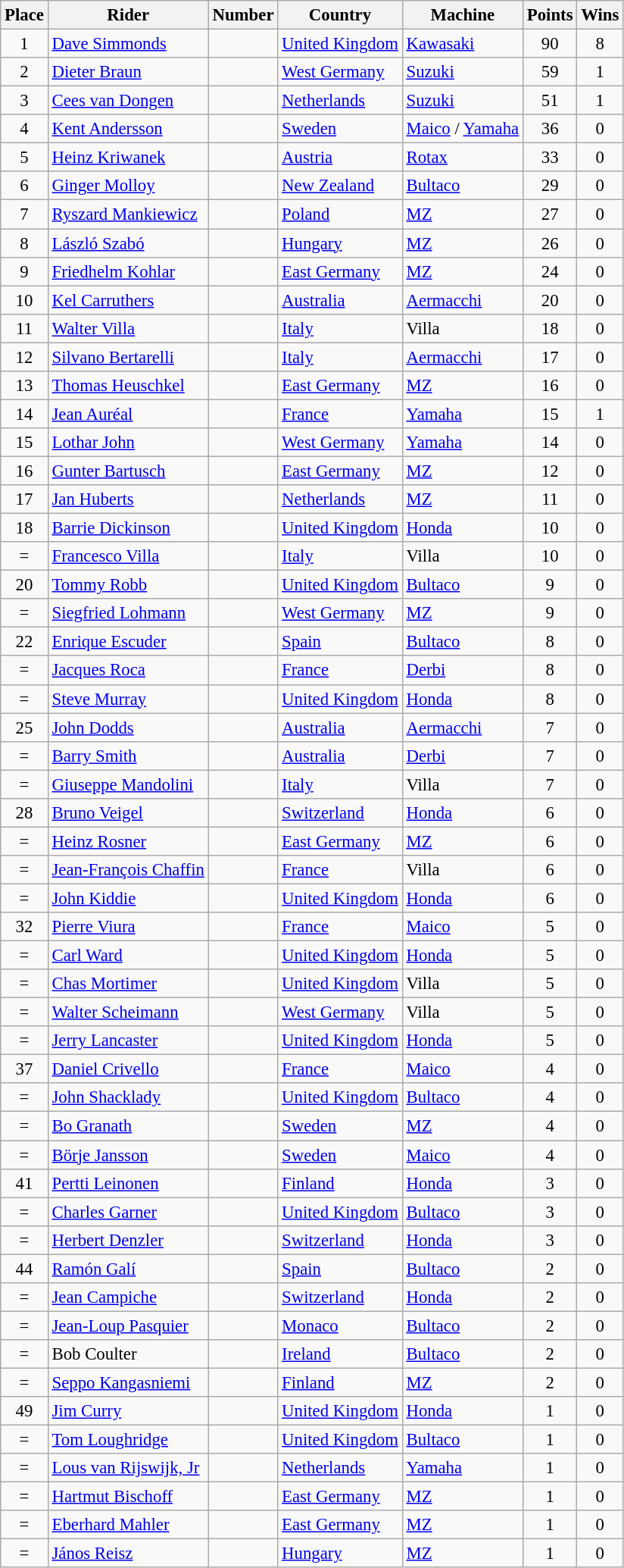<table class="wikitable" style="font-size: 95%;">
<tr>
<th>Place</th>
<th>Rider</th>
<th>Number</th>
<th>Country</th>
<th>Machine</th>
<th>Points</th>
<th>Wins</th>
</tr>
<tr>
<td align=center>1</td>
<td> <a href='#'>Dave Simmonds</a></td>
<td></td>
<td><a href='#'>United Kingdom</a></td>
<td><a href='#'>Kawasaki</a></td>
<td align=center>90</td>
<td align=center>8</td>
</tr>
<tr>
<td align=center>2</td>
<td> <a href='#'>Dieter Braun</a></td>
<td></td>
<td><a href='#'>West Germany</a></td>
<td><a href='#'>Suzuki</a></td>
<td align=center>59</td>
<td align=center>1</td>
</tr>
<tr>
<td align=center>3</td>
<td> <a href='#'>Cees van Dongen</a></td>
<td></td>
<td><a href='#'>Netherlands</a></td>
<td><a href='#'>Suzuki</a></td>
<td align=center>51</td>
<td align=center>1</td>
</tr>
<tr>
<td align=center>4</td>
<td> <a href='#'>Kent Andersson</a></td>
<td></td>
<td><a href='#'>Sweden</a></td>
<td><a href='#'>Maico</a> / <a href='#'>Yamaha</a></td>
<td align=center>36</td>
<td align=center>0</td>
</tr>
<tr>
<td align=center>5</td>
<td> <a href='#'>Heinz Kriwanek</a></td>
<td></td>
<td><a href='#'>Austria</a></td>
<td><a href='#'>Rotax</a></td>
<td align=center>33</td>
<td align=center>0</td>
</tr>
<tr>
<td align=center>6</td>
<td> <a href='#'>Ginger Molloy</a></td>
<td></td>
<td><a href='#'>New Zealand</a></td>
<td><a href='#'>Bultaco</a></td>
<td align=center>29</td>
<td align=center>0</td>
</tr>
<tr>
<td align=center>7</td>
<td> <a href='#'>Ryszard Mankiewicz</a></td>
<td></td>
<td><a href='#'>Poland</a></td>
<td><a href='#'>MZ</a></td>
<td align=center>27</td>
<td align=center>0</td>
</tr>
<tr>
<td align=center>8</td>
<td> <a href='#'>László Szabó</a></td>
<td></td>
<td><a href='#'>Hungary</a></td>
<td><a href='#'>MZ</a></td>
<td align=center>26</td>
<td align=center>0</td>
</tr>
<tr>
<td align=center>9</td>
<td> <a href='#'>Friedhelm Kohlar</a></td>
<td></td>
<td><a href='#'>East Germany</a></td>
<td><a href='#'>MZ</a></td>
<td align=center>24</td>
<td align=center>0</td>
</tr>
<tr>
<td align=center>10</td>
<td> <a href='#'>Kel Carruthers</a></td>
<td></td>
<td><a href='#'>Australia</a></td>
<td><a href='#'>Aermacchi</a></td>
<td align=center>20</td>
<td align=center>0</td>
</tr>
<tr>
<td align=center>11</td>
<td> <a href='#'>Walter Villa</a></td>
<td></td>
<td><a href='#'>Italy</a></td>
<td>Villa</td>
<td align=center>18</td>
<td align=center>0</td>
</tr>
<tr>
<td align=center>12</td>
<td> <a href='#'>Silvano Bertarelli</a></td>
<td></td>
<td><a href='#'>Italy</a></td>
<td><a href='#'>Aermacchi</a></td>
<td align=center>17</td>
<td align=center>0</td>
</tr>
<tr>
<td align=center>13</td>
<td> <a href='#'>Thomas Heuschkel</a></td>
<td></td>
<td><a href='#'>East Germany</a></td>
<td><a href='#'>MZ</a></td>
<td align=center>16</td>
<td align=center>0</td>
</tr>
<tr>
<td align=center>14</td>
<td> <a href='#'>Jean Auréal</a></td>
<td></td>
<td><a href='#'>France</a></td>
<td><a href='#'>Yamaha</a></td>
<td align=center>15</td>
<td align=center>1</td>
</tr>
<tr>
<td align=center>15</td>
<td> <a href='#'>Lothar John</a></td>
<td></td>
<td><a href='#'>West Germany</a></td>
<td><a href='#'>Yamaha</a></td>
<td align=center>14</td>
<td align=center>0</td>
</tr>
<tr>
<td align=center>16</td>
<td> <a href='#'>Gunter Bartusch</a></td>
<td></td>
<td><a href='#'>East Germany</a></td>
<td><a href='#'>MZ</a></td>
<td align=center>12</td>
<td align=center>0</td>
</tr>
<tr>
<td align=center>17</td>
<td> <a href='#'>Jan Huberts</a></td>
<td></td>
<td><a href='#'>Netherlands</a></td>
<td><a href='#'>MZ</a></td>
<td align=center>11</td>
<td align=center>0</td>
</tr>
<tr>
<td align=center>18</td>
<td> <a href='#'>Barrie Dickinson</a></td>
<td></td>
<td><a href='#'>United Kingdom</a></td>
<td><a href='#'>Honda</a></td>
<td align=center>10</td>
<td align=center>0</td>
</tr>
<tr>
<td align=center>=</td>
<td> <a href='#'>Francesco Villa</a></td>
<td></td>
<td><a href='#'>Italy</a></td>
<td>Villa</td>
<td align=center>10</td>
<td align=center>0</td>
</tr>
<tr>
<td align=center>20</td>
<td> <a href='#'>Tommy Robb</a></td>
<td></td>
<td><a href='#'>United Kingdom</a></td>
<td><a href='#'>Bultaco</a></td>
<td align=center>9</td>
<td align=center>0</td>
</tr>
<tr>
<td align=center>=</td>
<td> <a href='#'>Siegfried Lohmann</a></td>
<td></td>
<td><a href='#'>West Germany</a></td>
<td><a href='#'>MZ</a></td>
<td align=center>9</td>
<td align=center>0</td>
</tr>
<tr>
<td align=center>22</td>
<td> <a href='#'>Enrique Escuder</a></td>
<td></td>
<td><a href='#'>Spain</a></td>
<td><a href='#'>Bultaco</a></td>
<td align=center>8</td>
<td align=center>0</td>
</tr>
<tr>
<td align=center>=</td>
<td> <a href='#'>Jacques Roca</a></td>
<td></td>
<td><a href='#'>France</a></td>
<td><a href='#'>Derbi</a></td>
<td align=center>8</td>
<td align=center>0</td>
</tr>
<tr>
<td align=center>=</td>
<td> <a href='#'>Steve Murray</a></td>
<td></td>
<td><a href='#'>United Kingdom</a></td>
<td><a href='#'>Honda</a></td>
<td align=center>8</td>
<td align=center>0</td>
</tr>
<tr>
<td align=center>25</td>
<td> <a href='#'>John Dodds</a></td>
<td></td>
<td><a href='#'>Australia</a></td>
<td><a href='#'>Aermacchi</a></td>
<td align=center>7</td>
<td align=center>0</td>
</tr>
<tr>
<td align=center>=</td>
<td> <a href='#'>Barry Smith</a></td>
<td></td>
<td><a href='#'>Australia</a></td>
<td><a href='#'>Derbi</a></td>
<td align=center>7</td>
<td align=center>0</td>
</tr>
<tr>
<td align=center>=</td>
<td> <a href='#'>Giuseppe Mandolini</a></td>
<td></td>
<td><a href='#'>Italy</a></td>
<td>Villa</td>
<td align=center>7</td>
<td align=center>0</td>
</tr>
<tr>
<td align=center>28</td>
<td> <a href='#'>Bruno Veigel</a></td>
<td></td>
<td><a href='#'>Switzerland</a></td>
<td><a href='#'>Honda</a></td>
<td align=center>6</td>
<td align=center>0</td>
</tr>
<tr>
<td align=center>=</td>
<td> <a href='#'>Heinz Rosner</a></td>
<td></td>
<td><a href='#'>East Germany</a></td>
<td><a href='#'>MZ</a></td>
<td align=center>6</td>
<td align=center>0</td>
</tr>
<tr>
<td align=center>=</td>
<td> <a href='#'>Jean-François Chaffin</a></td>
<td></td>
<td><a href='#'>France</a></td>
<td>Villa</td>
<td align=center>6</td>
<td align=center>0</td>
</tr>
<tr>
<td align=center>=</td>
<td> <a href='#'>John Kiddie</a></td>
<td></td>
<td><a href='#'>United Kingdom</a></td>
<td><a href='#'>Honda</a></td>
<td align=center>6</td>
<td align=center>0</td>
</tr>
<tr>
<td align=center>32</td>
<td> <a href='#'>Pierre Viura</a></td>
<td></td>
<td><a href='#'>France</a></td>
<td><a href='#'>Maico</a></td>
<td align=center>5</td>
<td align=center>0</td>
</tr>
<tr>
<td align=center>=</td>
<td> <a href='#'>Carl Ward</a></td>
<td></td>
<td><a href='#'>United Kingdom</a></td>
<td><a href='#'>Honda</a></td>
<td align=center>5</td>
<td align=center>0</td>
</tr>
<tr>
<td align=center>=</td>
<td> <a href='#'>Chas Mortimer</a></td>
<td></td>
<td><a href='#'>United Kingdom</a></td>
<td>Villa</td>
<td align=center>5</td>
<td align=center>0</td>
</tr>
<tr>
<td align=center>=</td>
<td> <a href='#'>Walter Scheimann</a></td>
<td></td>
<td><a href='#'>West Germany</a></td>
<td>Villa</td>
<td align=center>5</td>
<td align=center>0</td>
</tr>
<tr>
<td align=center>=</td>
<td> <a href='#'>Jerry Lancaster</a></td>
<td></td>
<td><a href='#'>United Kingdom</a></td>
<td><a href='#'>Honda</a></td>
<td align=center>5</td>
<td align=center>0</td>
</tr>
<tr>
<td align=center>37</td>
<td> <a href='#'>Daniel Crivello</a></td>
<td></td>
<td><a href='#'>France</a></td>
<td><a href='#'>Maico</a></td>
<td align=center>4</td>
<td align=center>0</td>
</tr>
<tr>
<td align=center>=</td>
<td> <a href='#'>John Shacklady</a></td>
<td></td>
<td><a href='#'>United Kingdom</a></td>
<td><a href='#'>Bultaco</a></td>
<td align=center>4</td>
<td align=center>0</td>
</tr>
<tr>
<td align=center>=</td>
<td> <a href='#'>Bo Granath</a></td>
<td></td>
<td><a href='#'>Sweden</a></td>
<td><a href='#'>MZ</a></td>
<td align=center>4</td>
<td align=center>0</td>
</tr>
<tr>
<td align=center>=</td>
<td> <a href='#'>Börje Jansson</a></td>
<td></td>
<td><a href='#'>Sweden</a></td>
<td><a href='#'>Maico</a></td>
<td align=center>4</td>
<td align=center>0</td>
</tr>
<tr>
<td align=center>41</td>
<td> <a href='#'>Pertti Leinonen</a></td>
<td></td>
<td><a href='#'>Finland</a></td>
<td><a href='#'>Honda</a></td>
<td align=center>3</td>
<td align=center>0</td>
</tr>
<tr>
<td align=center>=</td>
<td> <a href='#'>Charles Garner</a></td>
<td></td>
<td><a href='#'>United Kingdom</a></td>
<td><a href='#'>Bultaco</a></td>
<td align=center>3</td>
<td align=center>0</td>
</tr>
<tr>
<td align=center>=</td>
<td> <a href='#'>Herbert Denzler</a></td>
<td></td>
<td><a href='#'>Switzerland</a></td>
<td><a href='#'>Honda</a></td>
<td align=center>3</td>
<td align=center>0</td>
</tr>
<tr>
<td align=center>44</td>
<td> <a href='#'>Ramón Galí</a></td>
<td></td>
<td><a href='#'>Spain</a></td>
<td><a href='#'>Bultaco</a></td>
<td align=center>2</td>
<td align=center>0</td>
</tr>
<tr>
<td align=center>=</td>
<td> <a href='#'>Jean Campiche</a></td>
<td></td>
<td><a href='#'>Switzerland</a></td>
<td><a href='#'>Honda</a></td>
<td align=center>2</td>
<td align=center>0</td>
</tr>
<tr>
<td align=center>=</td>
<td> <a href='#'>Jean-Loup Pasquier</a></td>
<td></td>
<td><a href='#'>Monaco</a></td>
<td><a href='#'>Bultaco</a></td>
<td align=center>2</td>
<td align=center>0</td>
</tr>
<tr>
<td align=center>=</td>
<td> Bob Coulter</td>
<td></td>
<td><a href='#'>Ireland</a></td>
<td><a href='#'>Bultaco</a></td>
<td align=center>2</td>
<td align=center>0</td>
</tr>
<tr>
<td align=center>=</td>
<td> <a href='#'>Seppo Kangasniemi</a></td>
<td></td>
<td><a href='#'>Finland</a></td>
<td><a href='#'>MZ</a></td>
<td align=center>2</td>
<td align=center>0</td>
</tr>
<tr>
<td align=center>49</td>
<td> <a href='#'>Jim Curry</a></td>
<td></td>
<td><a href='#'>United Kingdom</a></td>
<td><a href='#'>Honda</a></td>
<td align=center>1</td>
<td align=center>0</td>
</tr>
<tr>
<td align=center>=</td>
<td> <a href='#'>Tom Loughridge</a></td>
<td></td>
<td><a href='#'>United Kingdom</a></td>
<td><a href='#'>Bultaco</a></td>
<td align=center>1</td>
<td align=center>0</td>
</tr>
<tr>
<td align=center>=</td>
<td> <a href='#'>Lous van Rijswijk, Jr</a></td>
<td></td>
<td><a href='#'>Netherlands</a></td>
<td><a href='#'>Yamaha</a></td>
<td align=center>1</td>
<td align=center>0</td>
</tr>
<tr>
<td align=center>=</td>
<td> <a href='#'>Hartmut Bischoff</a></td>
<td></td>
<td><a href='#'>East Germany</a></td>
<td><a href='#'>MZ</a></td>
<td align=center>1</td>
<td align=center>0</td>
</tr>
<tr>
<td align=center>=</td>
<td> <a href='#'>Eberhard Mahler</a></td>
<td></td>
<td><a href='#'>East Germany</a></td>
<td><a href='#'>MZ</a></td>
<td align=center>1</td>
<td align=center>0</td>
</tr>
<tr>
<td align=center>=</td>
<td> <a href='#'>János Reisz</a></td>
<td></td>
<td><a href='#'>Hungary</a></td>
<td><a href='#'>MZ</a></td>
<td align=center>1</td>
<td align=center>0</td>
</tr>
</table>
